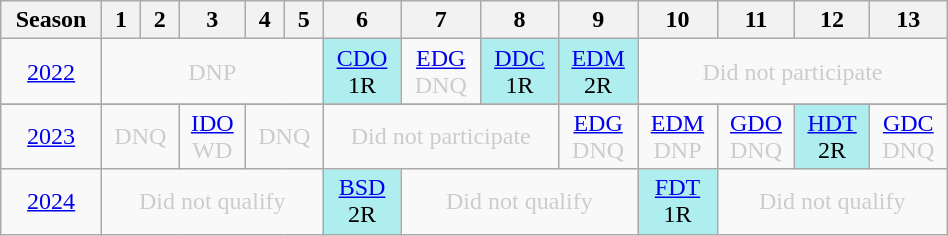<table class="wikitable" style="width:50%; margin:0">
<tr>
<th>Season</th>
<th>1</th>
<th>2</th>
<th>3</th>
<th>4</th>
<th>5</th>
<th>6</th>
<th>7</th>
<th>8</th>
<th>9</th>
<th>10</th>
<th>11</th>
<th>12</th>
<th>13</th>
</tr>
<tr>
<td style="text-align:center;"background:#efefef;"><a href='#'>2022</a></td>
<td colspan="5" style="text-align:center; color:#ccc;">DNP</td>
<td style="text-align:center; background:#afeeee;"><a href='#'>CDO</a><br>1R</td>
<td style="text-align:center; color:#ccc;"><a href='#'>EDG</a><br>DNQ</td>
<td style="text-align:center; background:#afeeee;"><a href='#'>DDC</a><br>1R</td>
<td style="text-align:center; background:#afeeee;"><a href='#'>EDM</a><br>2R</td>
<td colspan="4" style="text-align:center; color:#ccc;">Did not participate</td>
</tr>
<tr>
</tr>
<tr>
<td style="text-align:center;"background:#efefef;"><a href='#'>2023</a></td>
<td colspan="2" style="text-align:center; color:#ccc;">DNQ</td>
<td style="text-align:center; color:#ccc;"><a href='#'>IDO</a><br>WD</td>
<td colspan="2" style="text-align:center; color:#ccc;">DNQ</td>
<td colspan="3" style="text-align:center; color:#ccc;">Did not participate</td>
<td style="text-align:center; color:#ccc;"><a href='#'>EDG</a><br>DNQ</td>
<td style="text-align:center; color:#ccc;"><a href='#'>EDM</a><br>DNP</td>
<td style="text-align:center; color:#ccc;"><a href='#'>GDO</a><br>DNQ</td>
<td style="text-align:center; background:#afeeee;"><a href='#'>HDT</a><br>2R</td>
<td style="text-align:center; color:#ccc;"><a href='#'>GDC</a><br>DNQ</td>
</tr>
<tr>
<td style="text-align:center;"background:#efefef;"><a href='#'>2024</a></td>
<td colspan="5" style="text-align:center; color:#ccc;">Did not qualify</td>
<td style="text-align:center; background:#afeeee;"><a href='#'>BSD</a><br>2R</td>
<td colspan="3" style="text-align:center; color:#ccc;">Did not qualify</td>
<td style="text-align:center; background:#afeeee;"><a href='#'>FDT</a><br>1R</td>
<td colspan="3" style="text-align:center; color:#ccc;">Did not qualify</td>
</tr>
</table>
